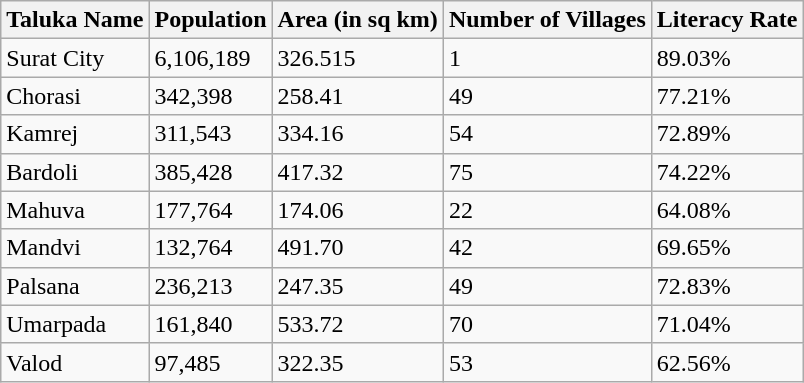<table class="wikitable">
<tr>
<th>Taluka Name</th>
<th>Population</th>
<th>Area (in sq km)</th>
<th>Number of Villages</th>
<th>Literacy Rate</th>
</tr>
<tr>
<td>Surat City</td>
<td>6,106,189</td>
<td>326.515</td>
<td>1</td>
<td>89.03%</td>
</tr>
<tr>
<td>Chorasi</td>
<td>342,398</td>
<td>258.41</td>
<td>49</td>
<td>77.21%</td>
</tr>
<tr>
<td>Kamrej</td>
<td>311,543</td>
<td>334.16</td>
<td>54</td>
<td>72.89%</td>
</tr>
<tr>
<td>Bardoli</td>
<td>385,428</td>
<td>417.32</td>
<td>75</td>
<td>74.22%</td>
</tr>
<tr>
<td>Mahuva</td>
<td>177,764</td>
<td>174.06</td>
<td>22</td>
<td>64.08%</td>
</tr>
<tr>
<td>Mandvi</td>
<td>132,764</td>
<td>491.70</td>
<td>42</td>
<td>69.65%</td>
</tr>
<tr>
<td>Palsana</td>
<td>236,213</td>
<td>247.35</td>
<td>49</td>
<td>72.83%</td>
</tr>
<tr>
<td>Umarpada</td>
<td>161,840</td>
<td>533.72</td>
<td>70</td>
<td>71.04%</td>
</tr>
<tr>
<td>Valod</td>
<td>97,485</td>
<td>322.35</td>
<td>53</td>
<td>62.56%</td>
</tr>
</table>
